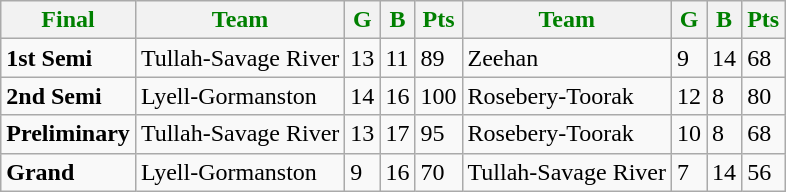<table class="wikitable">
<tr>
<th style="color:green">Final</th>
<th style="color:green">Team</th>
<th style="color:green">G</th>
<th style="color:green">B</th>
<th style="color:green">Pts</th>
<th style="color:green">Team</th>
<th style="color:green">G</th>
<th style="color:green">B</th>
<th style="color:green">Pts</th>
</tr>
<tr>
<td><strong>1st Semi</strong></td>
<td>Tullah-Savage River</td>
<td>13</td>
<td>11</td>
<td>89</td>
<td>Zeehan</td>
<td>9</td>
<td>14</td>
<td>68</td>
</tr>
<tr>
<td><strong>2nd Semi</strong></td>
<td>Lyell-Gormanston</td>
<td>14</td>
<td>16</td>
<td>100</td>
<td>Rosebery-Toorak</td>
<td>12</td>
<td>8</td>
<td>80</td>
</tr>
<tr>
<td><strong>Preliminary</strong></td>
<td>Tullah-Savage River</td>
<td>13</td>
<td>17</td>
<td>95</td>
<td>Rosebery-Toorak</td>
<td>10</td>
<td>8</td>
<td>68</td>
</tr>
<tr>
<td><strong>Grand</strong></td>
<td>Lyell-Gormanston</td>
<td>9</td>
<td>16</td>
<td>70</td>
<td>Tullah-Savage River</td>
<td>7</td>
<td>14</td>
<td>56</td>
</tr>
</table>
